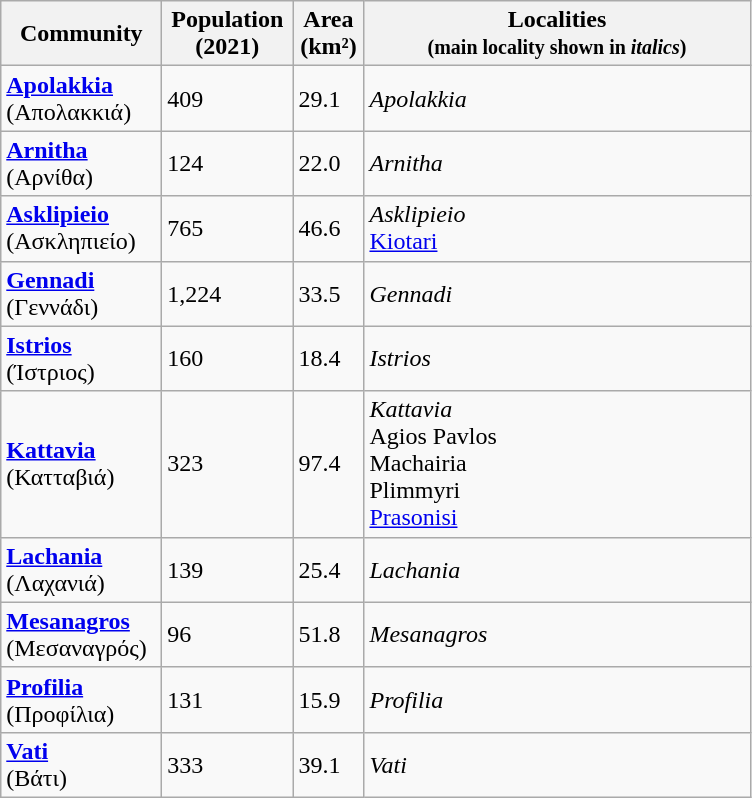<table class="wikitable sortable">
<tr>
<th width="100px">Community</th>
<th width="80px">Population (2021)</th>
<th width="40px">Area (km²)</th>
<th width="250px">Localities <br><small>(main locality shown in <em>italics</em>)</small></th>
</tr>
<tr>
<td><strong><a href='#'>Apolakkia</a></strong> <br> (Απολακκιά)</td>
<td><div>409</div></td>
<td><div>29.1</div></td>
<td><em>Apolakkia</em></td>
</tr>
<tr>
<td><strong><a href='#'>Arnitha</a></strong> <br> (Αρνίθα)</td>
<td><div>124</div></td>
<td><div>22.0</div></td>
<td><em>Arnitha</em></td>
</tr>
<tr>
<td><strong><a href='#'>Asklipieio</a></strong> <br> (Ασκληπιείο)</td>
<td><div>765</div></td>
<td><div>46.6</div></td>
<td><em>Asklipieio</em>  <br> <a href='#'>Kiotari</a></td>
</tr>
<tr>
<td><strong><a href='#'>Gennadi</a></strong> <br> (Γεννάδι)</td>
<td><div>1,224</div></td>
<td><div>33.5</div></td>
<td><em>Gennadi</em></td>
</tr>
<tr>
<td><strong><a href='#'>Istrios</a></strong> <br> (Ίστριος)</td>
<td><div>160</div></td>
<td><div>18.4</div></td>
<td><em>Istrios</em></td>
</tr>
<tr>
<td><strong><a href='#'>Kattavia</a></strong> <br> (Κατταβιά)</td>
<td><div>323</div></td>
<td><div>97.4</div></td>
<td><em>Kattavia</em><br> Agios Pavlos <br> Machairia <br> Plimmyri <br> <a href='#'>Prasonisi</a></td>
</tr>
<tr>
<td><strong><a href='#'>Lachania</a></strong> <br> (Λαχανιά)</td>
<td><div>139</div></td>
<td><div>25.4</div></td>
<td><em>Lachania</em></td>
</tr>
<tr>
<td><strong><a href='#'>Mesanagros</a></strong> <br> (Μεσαναγρός)</td>
<td><div>96</div></td>
<td><div>51.8</div></td>
<td><em>Mesanagros</em></td>
</tr>
<tr>
<td><strong><a href='#'>Profilia</a></strong> <br> (Προφίλια)</td>
<td><div>131</div></td>
<td><div>15.9</div></td>
<td><em>Profilia</em></td>
</tr>
<tr>
<td><strong><a href='#'>Vati</a></strong> <br> (Βάτι)</td>
<td><div>333</div></td>
<td><div>39.1</div></td>
<td><em>Vati</em></td>
</tr>
</table>
